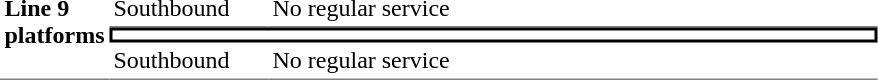<table border=0 cellspacing=0 cellpadding=3>
<tr>
<td style="border-bottom:solid 1px gray;" width=50 rowspan=10 valign=top><strong>Line 9 platforms</strong></td>
<td style="border-bottom:solid 1px gray;" width=100>Southbound</td>
<td style="border-bottom:solid 1px gray;" width=400> No regular service <br></td>
</tr>
<tr>
<td style="border-top:solid 2px black;border-right:solid 2px black;border-left:solid 2px black;border-bottom:solid 2px black;text-align:center;" colspan=2></td>
</tr>
<tr>
<td style="border-bottom:solid 1px gray;" width=100>Southbound</td>
<td style="border-bottom:solid 1px gray;" width=400> No regular service <br></td>
</tr>
</table>
